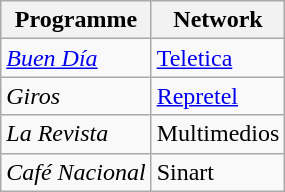<table class="wikitable">
<tr>
<th>Programme</th>
<th>Network</th>
</tr>
<tr>
<td><em><a href='#'>Buen Día</a></em></td>
<td><a href='#'>Teletica</a></td>
</tr>
<tr>
<td><em>Giros</em></td>
<td><a href='#'>Repretel</a></td>
</tr>
<tr>
<td><em>La Revista</em></td>
<td>Multimedios</td>
</tr>
<tr>
<td><em>Café Nacional</em></td>
<td>Sinart</td>
</tr>
</table>
